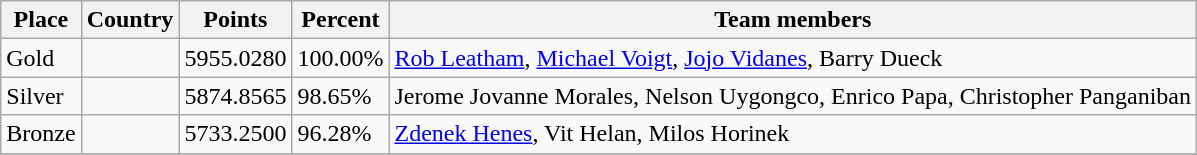<table class="wikitable sortable" style="text-align: left;">
<tr>
<th>Place</th>
<th>Country</th>
<th>Points</th>
<th>Percent</th>
<th>Team members</th>
</tr>
<tr>
<td> Gold</td>
<td></td>
<td>5955.0280</td>
<td>100.00%</td>
<td><a href='#'>Rob Leatham</a>, <a href='#'>Michael Voigt</a>, <a href='#'>Jojo Vidanes</a>, Barry Dueck</td>
</tr>
<tr>
<td> Silver</td>
<td></td>
<td>5874.8565</td>
<td>98.65%</td>
<td>Jerome Jovanne Morales, Nelson Uygongco, Enrico Papa, Christopher Panganiban</td>
</tr>
<tr>
<td> Bronze</td>
<td></td>
<td>5733.2500</td>
<td>96.28%</td>
<td><a href='#'>Zdenek Henes</a>, Vit Helan, Milos Horinek</td>
</tr>
<tr>
</tr>
</table>
